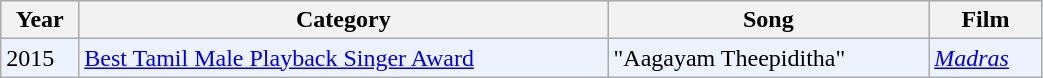<table class="wikitable" width="55%">
<tr bgcolor="#d1e4fd">
<th>Year</th>
<th>Category</th>
<th>Song</th>
<th>Film</th>
</tr>
<tr bgcolor=#edf3fe>
<td>2015</td>
<td><a href='#'>Best Tamil Male Playback Singer Award</a></td>
<td>"Aagayam Theepiditha"</td>
<td><em><a href='#'>Madras</a></em></td>
</tr>
</table>
